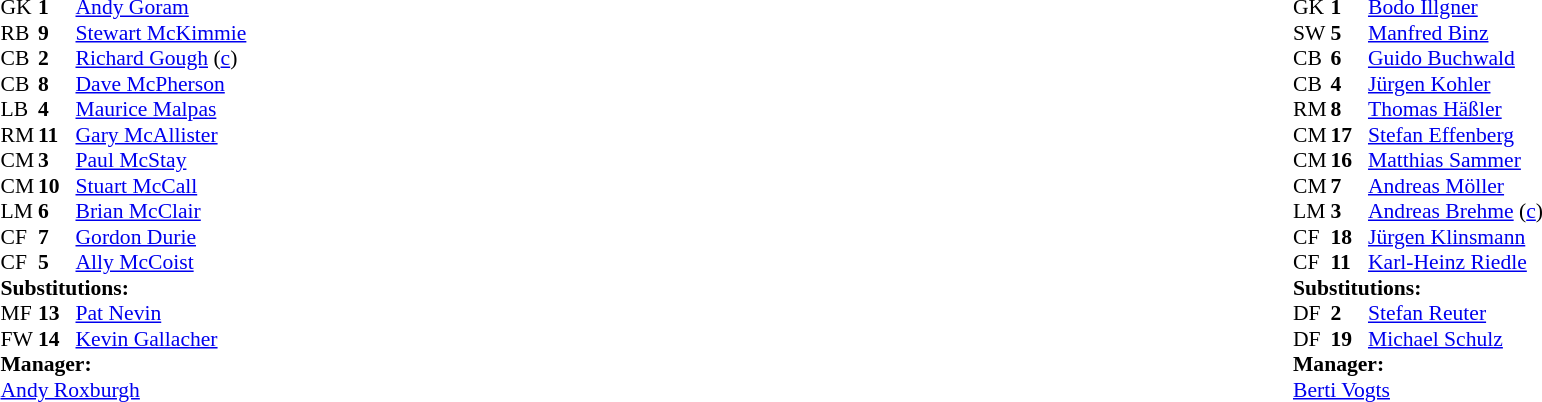<table style="width:100%;">
<tr>
<td style="vertical-align:top; width:40%;"><br><table style="font-size:90%" cellspacing="0" cellpadding="0">
<tr>
<th width="25"></th>
<th width="25"></th>
</tr>
<tr>
<td>GK</td>
<td><strong>1</strong></td>
<td><a href='#'>Andy Goram</a></td>
</tr>
<tr>
<td>RB</td>
<td><strong>9</strong></td>
<td><a href='#'>Stewart McKimmie</a></td>
</tr>
<tr>
<td>CB</td>
<td><strong>2</strong></td>
<td><a href='#'>Richard Gough</a> (<a href='#'>c</a>)</td>
</tr>
<tr>
<td>CB</td>
<td><strong>8</strong></td>
<td><a href='#'>Dave McPherson</a></td>
</tr>
<tr>
<td>LB</td>
<td><strong>4</strong></td>
<td><a href='#'>Maurice Malpas</a></td>
</tr>
<tr>
<td>RM</td>
<td><strong>11</strong></td>
<td><a href='#'>Gary McAllister</a></td>
</tr>
<tr>
<td>CM</td>
<td><strong>3</strong></td>
<td><a href='#'>Paul McStay</a></td>
</tr>
<tr>
<td>CM</td>
<td><strong>10</strong></td>
<td><a href='#'>Stuart McCall</a></td>
<td></td>
</tr>
<tr>
<td>LM</td>
<td><strong>6</strong></td>
<td><a href='#'>Brian McClair</a></td>
</tr>
<tr>
<td>CF</td>
<td><strong>7</strong></td>
<td><a href='#'>Gordon Durie</a></td>
<td></td>
<td></td>
</tr>
<tr>
<td>CF</td>
<td><strong>5</strong></td>
<td><a href='#'>Ally McCoist</a></td>
<td></td>
<td></td>
</tr>
<tr>
<td colspan=3><strong>Substitutions:</strong></td>
</tr>
<tr>
<td>MF</td>
<td><strong>13</strong></td>
<td><a href='#'>Pat Nevin</a></td>
<td></td>
<td></td>
</tr>
<tr>
<td>FW</td>
<td><strong>14</strong></td>
<td><a href='#'>Kevin Gallacher</a></td>
<td></td>
<td></td>
</tr>
<tr>
<td colspan=3><strong>Manager:</strong></td>
</tr>
<tr>
<td colspan=3><a href='#'>Andy Roxburgh</a></td>
</tr>
</table>
</td>
<td valign="top"></td>
<td style="vertical-align:top; width:50%;"><br><table style="font-size:90%; margin:auto;" cellspacing="0" cellpadding="0">
<tr>
<th width=25></th>
<th width=25></th>
</tr>
<tr>
<td>GK</td>
<td><strong>1</strong></td>
<td><a href='#'>Bodo Illgner</a></td>
</tr>
<tr>
<td>SW</td>
<td><strong>5</strong></td>
<td><a href='#'>Manfred Binz</a></td>
</tr>
<tr>
<td>CB</td>
<td><strong>6</strong></td>
<td><a href='#'>Guido Buchwald</a></td>
</tr>
<tr>
<td>CB</td>
<td><strong>4</strong></td>
<td><a href='#'>Jürgen Kohler</a></td>
</tr>
<tr>
<td>RM</td>
<td><strong>8</strong></td>
<td><a href='#'>Thomas Häßler</a></td>
<td></td>
</tr>
<tr>
<td>CM</td>
<td><strong>17</strong></td>
<td><a href='#'>Stefan Effenberg</a></td>
</tr>
<tr>
<td>CM</td>
<td><strong>16</strong></td>
<td><a href='#'>Matthias Sammer</a></td>
</tr>
<tr>
<td>CM</td>
<td><strong>7</strong></td>
<td><a href='#'>Andreas Möller</a></td>
</tr>
<tr>
<td>LM</td>
<td><strong>3</strong></td>
<td><a href='#'>Andreas Brehme</a> (<a href='#'>c</a>)</td>
</tr>
<tr>
<td>CF</td>
<td><strong>18</strong></td>
<td><a href='#'>Jürgen Klinsmann</a></td>
</tr>
<tr>
<td>CF</td>
<td><strong>11</strong></td>
<td><a href='#'>Karl-Heinz Riedle</a></td>
<td></td>
<td></td>
</tr>
<tr>
<td colspan=3><strong>Substitutions:</strong></td>
</tr>
<tr>
<td>DF</td>
<td><strong>2</strong></td>
<td><a href='#'>Stefan Reuter</a></td>
<td></td>
<td></td>
<td></td>
</tr>
<tr>
<td>DF</td>
<td><strong>19</strong></td>
<td><a href='#'>Michael Schulz</a></td>
<td></td>
<td></td>
<td></td>
</tr>
<tr>
<td colspan=3><strong>Manager:</strong></td>
</tr>
<tr>
<td colspan=3><a href='#'>Berti Vogts</a></td>
</tr>
</table>
</td>
</tr>
</table>
